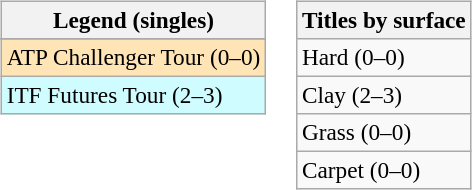<table>
<tr valign=top>
<td><br><table class=wikitable style=font-size:97%>
<tr>
<th>Legend (singles)</th>
</tr>
<tr bgcolor=e5d1cb>
</tr>
<tr bgcolor=moccasin>
<td>ATP Challenger Tour (0–0)</td>
</tr>
<tr bgcolor=cffcff>
<td>ITF Futures Tour (2–3)</td>
</tr>
</table>
</td>
<td><br><table class=wikitable style=font-size:97%>
<tr>
<th>Titles by surface</th>
</tr>
<tr>
<td>Hard (0–0)</td>
</tr>
<tr>
<td>Clay (2–3)</td>
</tr>
<tr>
<td>Grass (0–0)</td>
</tr>
<tr>
<td>Carpet (0–0)</td>
</tr>
</table>
</td>
</tr>
</table>
